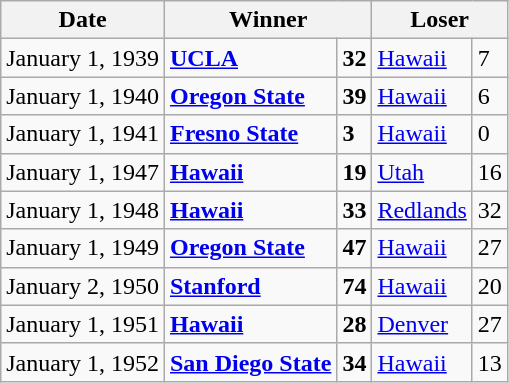<table class="wikitable">
<tr>
<th>Date</th>
<th colspan="2">Winner</th>
<th colspan="2">Loser</th>
</tr>
<tr>
<td>January 1, 1939</td>
<td><strong><a href='#'>UCLA</a></strong></td>
<td><strong>32</strong></td>
<td><a href='#'>Hawaii</a></td>
<td>7</td>
</tr>
<tr>
<td>January 1, 1940</td>
<td><strong><a href='#'>Oregon State</a></strong></td>
<td><strong>39</strong></td>
<td><a href='#'>Hawaii</a></td>
<td>6</td>
</tr>
<tr>
<td>January 1, 1941</td>
<td><strong><a href='#'>Fresno State</a></strong></td>
<td><strong>3</strong></td>
<td><a href='#'>Hawaii</a></td>
<td>0</td>
</tr>
<tr>
<td>January 1, 1947</td>
<td><strong><a href='#'>Hawaii</a></strong></td>
<td><strong>19</strong></td>
<td><a href='#'>Utah</a></td>
<td>16</td>
</tr>
<tr>
<td>January 1, 1948</td>
<td><strong><a href='#'>Hawaii</a></strong></td>
<td><strong>33</strong></td>
<td><a href='#'>Redlands</a></td>
<td>32</td>
</tr>
<tr>
<td>January 1, 1949</td>
<td><strong><a href='#'>Oregon State</a></strong></td>
<td><strong>47</strong></td>
<td><a href='#'>Hawaii</a></td>
<td>27</td>
</tr>
<tr>
<td>January 2, 1950</td>
<td><strong><a href='#'>Stanford</a></strong></td>
<td><strong>74</strong></td>
<td><a href='#'>Hawaii</a></td>
<td>20</td>
</tr>
<tr>
<td>January 1, 1951</td>
<td><strong><a href='#'>Hawaii</a></strong></td>
<td><strong>28</strong></td>
<td><a href='#'>Denver</a></td>
<td>27</td>
</tr>
<tr>
<td>January 1, 1952</td>
<td><strong><a href='#'>San Diego State</a></strong></td>
<td><strong>34</strong></td>
<td><a href='#'>Hawaii</a></td>
<td>13</td>
</tr>
</table>
